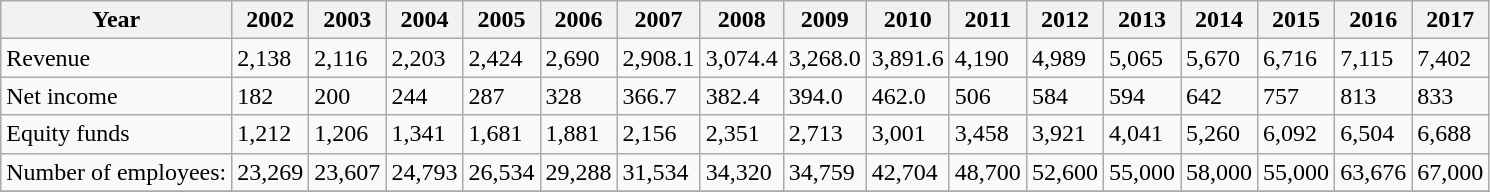<table class="wikitable">
<tr>
<th>Year</th>
<th>2002</th>
<th>2003</th>
<th>2004</th>
<th>2005</th>
<th>2006</th>
<th>2007</th>
<th>2008</th>
<th>2009</th>
<th>2010</th>
<th>2011</th>
<th>2012</th>
<th>2013</th>
<th>2014</th>
<th>2015</th>
<th>2016</th>
<th>2017</th>
</tr>
<tr>
<td>Revenue</td>
<td>2,138</td>
<td>2,116</td>
<td>2,203</td>
<td>2,424</td>
<td>2,690</td>
<td>2,908.1</td>
<td>3,074.4</td>
<td>3,268.0</td>
<td>3,891.6</td>
<td>4,190</td>
<td>4,989</td>
<td>5,065</td>
<td>5,670</td>
<td>6,716</td>
<td>7,115</td>
<td>7,402</td>
</tr>
<tr>
<td>Net income</td>
<td>182</td>
<td>200</td>
<td>244</td>
<td>287</td>
<td>328</td>
<td>366.7</td>
<td>382.4</td>
<td>394.0</td>
<td>462.0</td>
<td>506</td>
<td>584</td>
<td>594</td>
<td>642</td>
<td>757</td>
<td>813</td>
<td>833</td>
</tr>
<tr>
<td>Equity funds</td>
<td>1,212</td>
<td>1,206</td>
<td>1,341</td>
<td>1,681</td>
<td>1,881</td>
<td>2,156</td>
<td>2,351</td>
<td>2,713</td>
<td>3,001</td>
<td>3,458</td>
<td>3,921</td>
<td>4,041</td>
<td>5,260</td>
<td>6,092</td>
<td>6,504</td>
<td>6,688</td>
</tr>
<tr>
<td>Number of employees:</td>
<td>23,269</td>
<td>23,607</td>
<td>24,793</td>
<td>26,534</td>
<td>29,288</td>
<td>31,534</td>
<td>34,320</td>
<td>34,759</td>
<td>42,704</td>
<td>48,700</td>
<td>52,600</td>
<td>55,000</td>
<td>58,000</td>
<td>55,000</td>
<td>63,676</td>
<td>67,000</td>
</tr>
<tr>
</tr>
</table>
